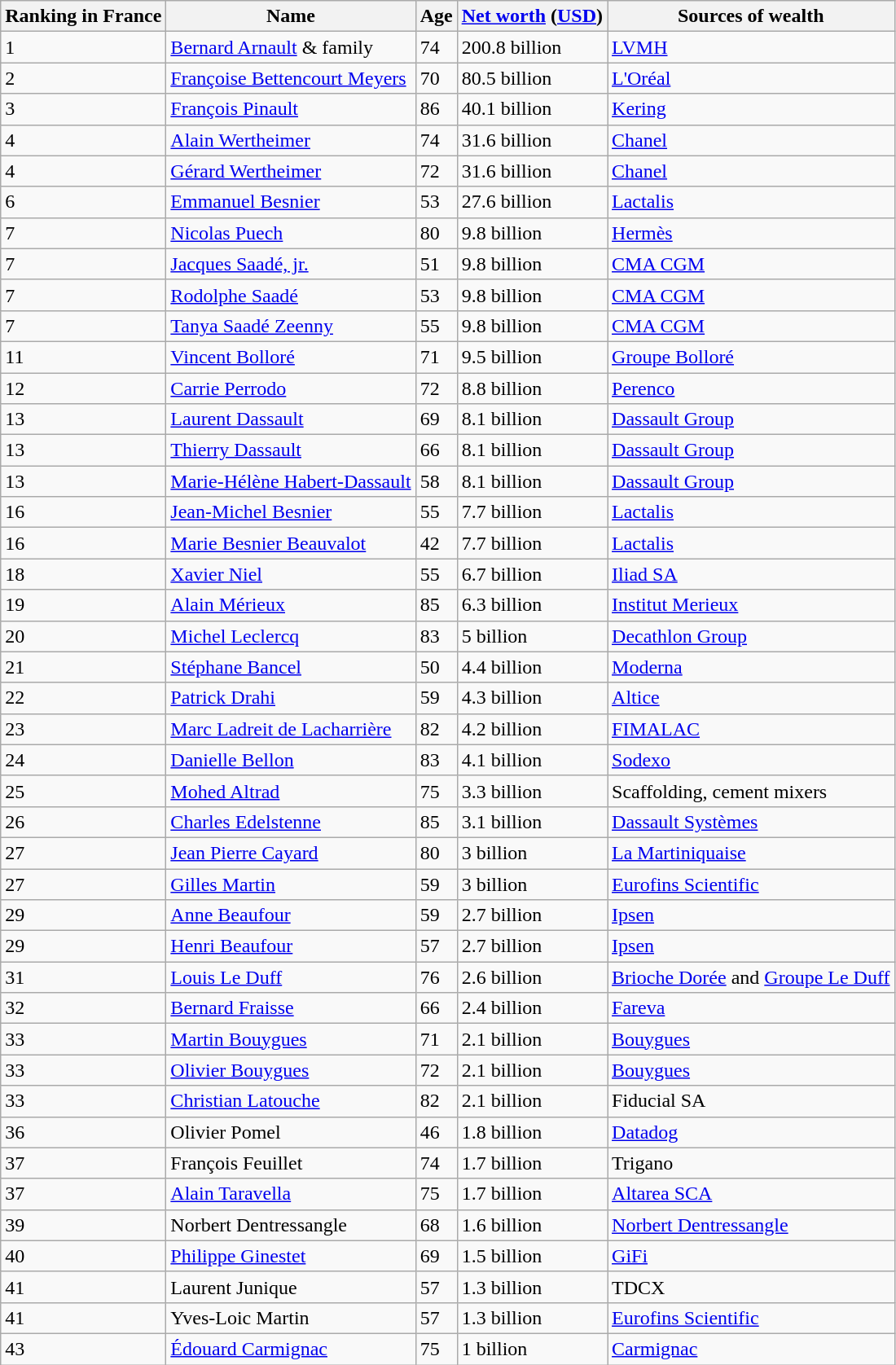<table class="wikitable sortable">
<tr>
<th>Ranking in France</th>
<th>Name</th>
<th>Age</th>
<th><a href='#'>Net worth</a> (<a href='#'>USD</a>)</th>
<th>Sources of wealth</th>
</tr>
<tr>
<td>1</td>
<td><a href='#'>Bernard Arnault</a> & family</td>
<td>74</td>
<td>200.8 billion</td>
<td><a href='#'>LVMH</a></td>
</tr>
<tr>
<td>2</td>
<td><a href='#'>Françoise Bettencourt Meyers</a></td>
<td>70</td>
<td>80.5 billion</td>
<td><a href='#'>L'Oréal</a></td>
</tr>
<tr>
<td>3</td>
<td><a href='#'>François Pinault</a></td>
<td>86</td>
<td>40.1 billion</td>
<td><a href='#'>Kering</a></td>
</tr>
<tr>
<td>4</td>
<td><a href='#'>Alain Wertheimer</a></td>
<td>74</td>
<td>31.6 billion</td>
<td><a href='#'>Chanel</a></td>
</tr>
<tr>
<td>4</td>
<td><a href='#'>Gérard Wertheimer</a></td>
<td>72</td>
<td>31.6 billion</td>
<td><a href='#'>Chanel</a></td>
</tr>
<tr>
<td>6</td>
<td><a href='#'>Emmanuel Besnier</a></td>
<td>53</td>
<td>27.6 billion </td>
<td><a href='#'>Lactalis</a></td>
</tr>
<tr>
<td>7</td>
<td><a href='#'>Nicolas Puech</a></td>
<td>80</td>
<td>9.8 billion </td>
<td><a href='#'>Hermès</a></td>
</tr>
<tr>
<td>7</td>
<td><a href='#'>Jacques Saadé, jr.</a></td>
<td>51</td>
<td>9.8 billion</td>
<td><a href='#'>CMA CGM</a></td>
</tr>
<tr>
<td>7</td>
<td><a href='#'>Rodolphe Saadé</a></td>
<td>53</td>
<td>9.8 billion</td>
<td><a href='#'>CMA CGM</a></td>
</tr>
<tr>
<td>7</td>
<td><a href='#'>Tanya Saadé Zeenny</a></td>
<td>55</td>
<td>9.8 billion</td>
<td><a href='#'>CMA CGM</a></td>
</tr>
<tr>
<td>11</td>
<td><a href='#'>Vincent Bolloré</a></td>
<td>71</td>
<td>9.5 billion </td>
<td><a href='#'>Groupe Bolloré</a></td>
</tr>
<tr>
<td>12</td>
<td><a href='#'>Carrie Perrodo</a></td>
<td>72</td>
<td>8.8 billion </td>
<td><a href='#'>Perenco</a></td>
</tr>
<tr>
<td>13</td>
<td><a href='#'>Laurent Dassault</a></td>
<td>69</td>
<td>8.1 billion </td>
<td><a href='#'>Dassault Group</a></td>
</tr>
<tr>
<td>13</td>
<td><a href='#'>Thierry Dassault</a></td>
<td>66</td>
<td>8.1 billion</td>
<td><a href='#'>Dassault Group</a></td>
</tr>
<tr>
<td>13</td>
<td><a href='#'>Marie-Hélène Habert-Dassault</a></td>
<td>58</td>
<td>8.1 billion</td>
<td><a href='#'>Dassault Group</a></td>
</tr>
<tr>
<td>16</td>
<td><a href='#'>Jean-Michel Besnier</a></td>
<td>55</td>
<td>7.7 billion </td>
<td><a href='#'>Lactalis</a></td>
</tr>
<tr>
<td>16</td>
<td><a href='#'>Marie Besnier Beauvalot</a></td>
<td>42</td>
<td>7.7 billion </td>
<td><a href='#'>Lactalis</a></td>
</tr>
<tr>
<td>18</td>
<td><a href='#'>Xavier Niel</a></td>
<td>55</td>
<td>6.7 billion </td>
<td><a href='#'>Iliad SA</a></td>
</tr>
<tr>
<td>19</td>
<td><a href='#'>Alain Mérieux</a></td>
<td>85</td>
<td>6.3 billion </td>
<td><a href='#'>Institut Merieux</a></td>
</tr>
<tr>
<td>20</td>
<td><a href='#'>Michel Leclercq</a></td>
<td>83</td>
<td>5 billion </td>
<td><a href='#'>Decathlon Group</a></td>
</tr>
<tr>
<td>21</td>
<td><a href='#'>Stéphane Bancel</a></td>
<td>50</td>
<td>4.4 billion </td>
<td><a href='#'>Moderna</a></td>
</tr>
<tr>
<td>22</td>
<td><a href='#'>Patrick Drahi</a></td>
<td>59</td>
<td>4.3 billion </td>
<td><a href='#'>Altice</a></td>
</tr>
<tr>
<td>23</td>
<td><a href='#'>Marc Ladreit de Lacharrière</a></td>
<td>82</td>
<td>4.2 billion </td>
<td><a href='#'>FIMALAC</a></td>
</tr>
<tr>
<td>24</td>
<td><a href='#'>Danielle Bellon</a></td>
<td>83</td>
<td>4.1 billion </td>
<td><a href='#'>Sodexo</a></td>
</tr>
<tr>
<td>25</td>
<td><a href='#'>Mohed Altrad</a></td>
<td>75</td>
<td>3.3 billion </td>
<td>Scaffolding, cement mixers</td>
</tr>
<tr>
<td>26</td>
<td><a href='#'>Charles Edelstenne</a></td>
<td>85</td>
<td>3.1 billion </td>
<td><a href='#'>Dassault Systèmes</a></td>
</tr>
<tr>
<td>27</td>
<td><a href='#'>Jean Pierre Cayard</a></td>
<td>80</td>
<td>3 billion </td>
<td><a href='#'>La Martiniquaise</a></td>
</tr>
<tr>
<td>27</td>
<td><a href='#'>Gilles Martin</a></td>
<td>59</td>
<td>3 billion </td>
<td><a href='#'>Eurofins Scientific</a></td>
</tr>
<tr>
<td>29</td>
<td><a href='#'>Anne Beaufour</a></td>
<td>59</td>
<td>2.7 billion </td>
<td><a href='#'>Ipsen</a></td>
</tr>
<tr>
<td>29</td>
<td><a href='#'>Henri Beaufour</a></td>
<td>57</td>
<td>2.7 billion </td>
<td><a href='#'>Ipsen</a></td>
</tr>
<tr>
<td>31</td>
<td><a href='#'>Louis Le Duff</a></td>
<td>76</td>
<td>2.6 billion </td>
<td><a href='#'>Brioche Dorée</a> and <a href='#'>Groupe Le Duff</a></td>
</tr>
<tr>
<td>32</td>
<td><a href='#'>Bernard Fraisse</a></td>
<td>66</td>
<td>2.4 billion</td>
<td><a href='#'>Fareva</a></td>
</tr>
<tr>
<td>33</td>
<td><a href='#'>Martin Bouygues</a></td>
<td>71</td>
<td>2.1 billion </td>
<td><a href='#'>Bouygues</a></td>
</tr>
<tr>
<td>33</td>
<td><a href='#'>Olivier Bouygues</a></td>
<td>72</td>
<td>2.1 billion </td>
<td><a href='#'>Bouygues</a></td>
</tr>
<tr>
<td>33</td>
<td><a href='#'>Christian Latouche</a></td>
<td>82</td>
<td>2.1 billion</td>
<td>Fiducial SA</td>
</tr>
<tr>
<td>36</td>
<td>Olivier Pomel</td>
<td>46</td>
<td>1.8 billion</td>
<td><a href='#'>Datadog</a></td>
</tr>
<tr>
<td>37</td>
<td>François Feuillet</td>
<td>74</td>
<td>1.7 billion </td>
<td>Trigano</td>
</tr>
<tr>
<td>37</td>
<td><a href='#'>Alain Taravella</a></td>
<td>75</td>
<td>1.7 billion </td>
<td><a href='#'>Altarea SCA</a></td>
</tr>
<tr>
<td>39</td>
<td>Norbert Dentressangle</td>
<td>68</td>
<td>1.6 billion </td>
<td><a href='#'>Norbert Dentressangle</a></td>
</tr>
<tr>
<td>40</td>
<td><a href='#'>Philippe Ginestet</a></td>
<td>69</td>
<td>1.5 billion</td>
<td><a href='#'>GiFi</a></td>
</tr>
<tr>
<td>41</td>
<td>Laurent Junique</td>
<td>57</td>
<td>1.3 billion</td>
<td>TDCX</td>
</tr>
<tr>
<td>41</td>
<td>Yves-Loic Martin</td>
<td>57</td>
<td>1.3 billion</td>
<td><a href='#'>Eurofins Scientific</a></td>
</tr>
<tr>
<td>43</td>
<td><a href='#'>Édouard Carmignac</a></td>
<td>75</td>
<td>1 billion </td>
<td><a href='#'>Carmignac</a></td>
</tr>
</table>
